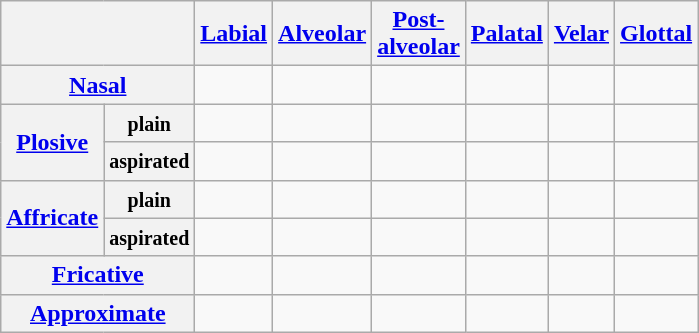<table class="wikitable" style="text-align:center;">
<tr>
<th colspan="2"></th>
<th><a href='#'>Labial</a></th>
<th><a href='#'>Alveolar</a></th>
<th><a href='#'>Post-<br>alveolar</a></th>
<th><a href='#'>Palatal</a></th>
<th><a href='#'>Velar</a></th>
<th><a href='#'>Glottal</a></th>
</tr>
<tr>
<th colspan="2"><a href='#'>Nasal</a></th>
<td></td>
<td></td>
<td></td>
<td></td>
<td></td>
<td></td>
</tr>
<tr>
<th rowspan="2"><a href='#'>Plosive</a></th>
<th><small>plain</small></th>
<td></td>
<td> </td>
<td></td>
<td></td>
<td></td>
<td></td>
</tr>
<tr>
<th><small>aspirated</small></th>
<td></td>
<td></td>
<td></td>
<td></td>
<td></td>
<td></td>
</tr>
<tr>
<th rowspan="2"><a href='#'>Affricate</a></th>
<th><small>plain</small></th>
<td></td>
<td></td>
<td></td>
<td></td>
<td></td>
<td></td>
</tr>
<tr>
<th><small>aspirated</small></th>
<td></td>
<td></td>
<td></td>
<td></td>
<td></td>
<td></td>
</tr>
<tr>
<th colspan="2"><a href='#'>Fricative</a></th>
<td></td>
<td></td>
<td></td>
<td></td>
<td></td>
<td></td>
</tr>
<tr>
<th colspan="2"><a href='#'>Approximate</a></th>
<td></td>
<td></td>
<td></td>
<td></td>
<td></td>
<td></td>
</tr>
</table>
